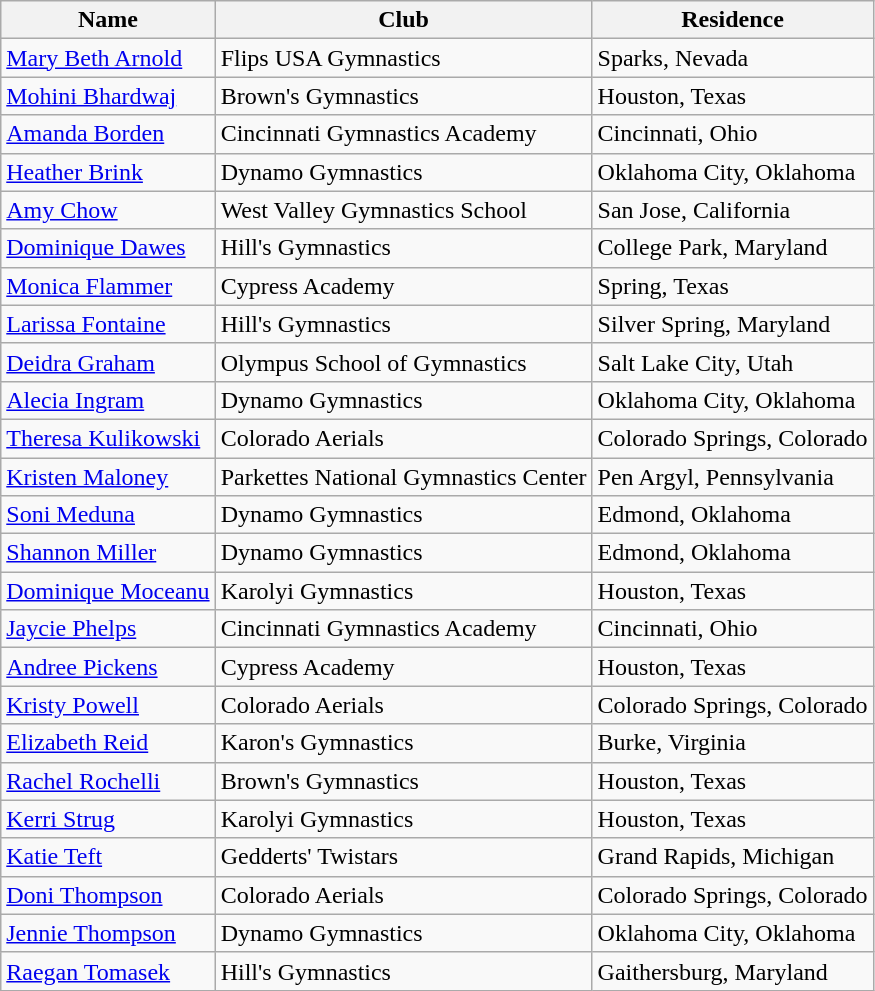<table class="wikitable">
<tr>
<th>Name</th>
<th>Club</th>
<th>Residence</th>
</tr>
<tr>
<td><a href='#'>Mary Beth Arnold</a></td>
<td>Flips USA Gymnastics</td>
<td>Sparks, Nevada</td>
</tr>
<tr>
<td><a href='#'>Mohini Bhardwaj</a></td>
<td>Brown's Gymnastics</td>
<td>Houston, Texas</td>
</tr>
<tr>
<td><a href='#'>Amanda Borden</a></td>
<td>Cincinnati Gymnastics Academy</td>
<td>Cincinnati, Ohio</td>
</tr>
<tr>
<td><a href='#'>Heather Brink</a></td>
<td>Dynamo Gymnastics</td>
<td>Oklahoma City, Oklahoma</td>
</tr>
<tr>
<td><a href='#'>Amy Chow</a></td>
<td>West Valley Gymnastics School</td>
<td>San Jose, California</td>
</tr>
<tr>
<td><a href='#'>Dominique Dawes</a></td>
<td>Hill's Gymnastics</td>
<td>College Park, Maryland</td>
</tr>
<tr>
<td><a href='#'>Monica Flammer</a></td>
<td>Cypress Academy</td>
<td>Spring, Texas</td>
</tr>
<tr>
<td><a href='#'>Larissa Fontaine</a></td>
<td>Hill's Gymnastics</td>
<td>Silver Spring, Maryland</td>
</tr>
<tr>
<td><a href='#'>Deidra Graham</a></td>
<td>Olympus School of Gymnastics</td>
<td>Salt Lake City, Utah</td>
</tr>
<tr>
<td><a href='#'>Alecia Ingram</a></td>
<td>Dynamo Gymnastics</td>
<td>Oklahoma City, Oklahoma</td>
</tr>
<tr>
<td><a href='#'>Theresa Kulikowski</a></td>
<td>Colorado Aerials</td>
<td>Colorado Springs, Colorado</td>
</tr>
<tr>
<td><a href='#'>Kristen Maloney</a></td>
<td>Parkettes National Gymnastics Center</td>
<td>Pen Argyl, Pennsylvania</td>
</tr>
<tr>
<td><a href='#'>Soni Meduna</a></td>
<td>Dynamo Gymnastics</td>
<td>Edmond, Oklahoma</td>
</tr>
<tr>
<td><a href='#'>Shannon Miller</a></td>
<td>Dynamo Gymnastics</td>
<td>Edmond, Oklahoma</td>
</tr>
<tr>
<td><a href='#'>Dominique Moceanu</a></td>
<td>Karolyi Gymnastics</td>
<td>Houston, Texas</td>
</tr>
<tr>
<td><a href='#'>Jaycie Phelps</a></td>
<td>Cincinnati Gymnastics Academy</td>
<td>Cincinnati, Ohio</td>
</tr>
<tr>
<td><a href='#'>Andree Pickens</a></td>
<td>Cypress Academy</td>
<td>Houston, Texas</td>
</tr>
<tr>
<td><a href='#'>Kristy Powell</a></td>
<td>Colorado Aerials</td>
<td>Colorado Springs, Colorado</td>
</tr>
<tr>
<td><a href='#'>Elizabeth Reid</a></td>
<td>Karon's Gymnastics</td>
<td>Burke, Virginia</td>
</tr>
<tr>
<td><a href='#'>Rachel Rochelli</a></td>
<td>Brown's Gymnastics</td>
<td>Houston, Texas</td>
</tr>
<tr>
<td><a href='#'>Kerri Strug</a></td>
<td>Karolyi Gymnastics</td>
<td>Houston, Texas</td>
</tr>
<tr>
<td><a href='#'>Katie Teft</a></td>
<td>Gedderts' Twistars</td>
<td>Grand Rapids, Michigan</td>
</tr>
<tr>
<td><a href='#'>Doni Thompson</a></td>
<td>Colorado Aerials</td>
<td>Colorado Springs, Colorado</td>
</tr>
<tr>
<td><a href='#'>Jennie Thompson</a></td>
<td>Dynamo Gymnastics</td>
<td>Oklahoma City, Oklahoma</td>
</tr>
<tr>
<td><a href='#'>Raegan Tomasek</a></td>
<td>Hill's Gymnastics</td>
<td>Gaithersburg, Maryland</td>
</tr>
</table>
